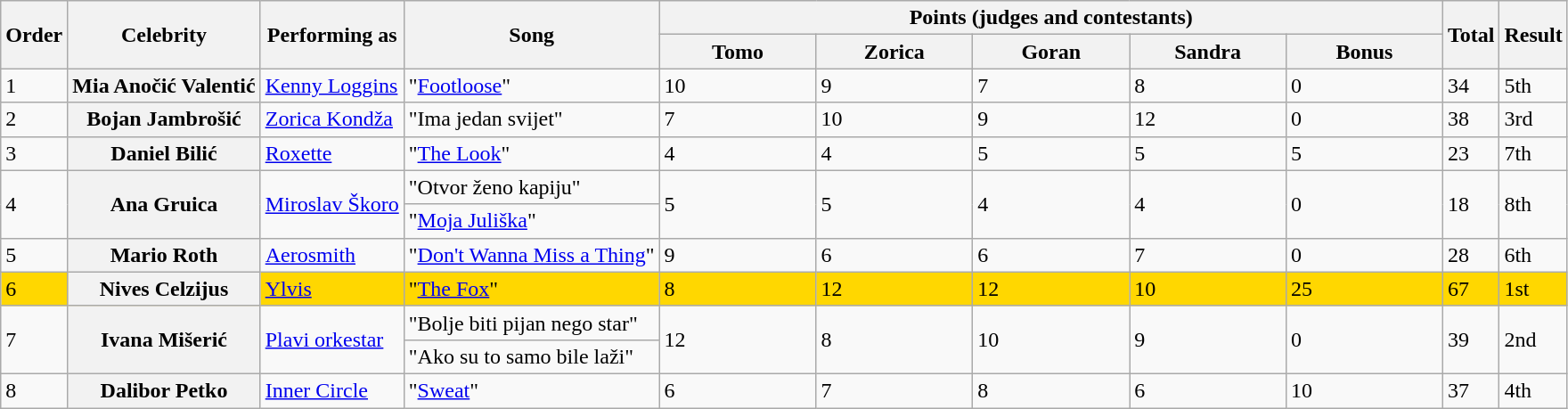<table class=wikitable>
<tr>
<th rowspan="2">Order</th>
<th rowspan="2">Celebrity</th>
<th rowspan="2">Performing as</th>
<th rowspan="2">Song</th>
<th colspan="5" style="width:50%;">Points (judges and contestants)</th>
<th rowspan="2">Total</th>
<th rowspan="2">Result</th>
</tr>
<tr>
<th style="width:10%;">Tomo</th>
<th style="width:10%;">Zorica</th>
<th style="width:10%;">Goran</th>
<th style="width:10%;">Sandra</th>
<th style="width:10%;">Bonus</th>
</tr>
<tr>
<td>1</td>
<th scope="row">Mia Anočić Valentić</th>
<td><a href='#'>Kenny Loggins</a></td>
<td>"<a href='#'>Footloose</a>"</td>
<td>10</td>
<td>9</td>
<td>7</td>
<td>8</td>
<td>0</td>
<td>34</td>
<td>5th</td>
</tr>
<tr>
<td>2</td>
<th scope="row">Bojan Jambrošić</th>
<td><a href='#'>Zorica Kondža</a></td>
<td>"Ima jedan svijet"</td>
<td>7</td>
<td>10</td>
<td>9</td>
<td>12</td>
<td>0</td>
<td>38</td>
<td>3rd</td>
</tr>
<tr>
<td>3</td>
<th scope="row">Daniel Bilić</th>
<td><a href='#'>Roxette</a></td>
<td>"<a href='#'>The Look</a>"</td>
<td>4</td>
<td>4</td>
<td>5</td>
<td>5</td>
<td>5</td>
<td>23</td>
<td>7th</td>
</tr>
<tr>
<td rowspan="2">4</td>
<th scope="row" rowspan="2">Ana Gruica</th>
<td rowspan="2"><a href='#'>Miroslav Škoro</a></td>
<td>"Otvor ženo kapiju"</td>
<td rowspan="2">5</td>
<td rowspan="2">5</td>
<td rowspan="2">4</td>
<td rowspan="2">4</td>
<td rowspan="2">0</td>
<td rowspan="2">18</td>
<td rowspan="2">8th</td>
</tr>
<tr>
<td>"<a href='#'>Moja Juliška</a>"</td>
</tr>
<tr>
<td>5</td>
<th scope="row">Mario Roth</th>
<td><a href='#'>Aerosmith</a></td>
<td>"<a href='#'>Don't Wanna Miss a Thing</a>"</td>
<td>9</td>
<td>6</td>
<td>6</td>
<td>7</td>
<td>0</td>
<td>28</td>
<td>6th</td>
</tr>
<tr bgcolor="gold">
<td>6</td>
<th scope="row">Nives Celzijus</th>
<td><a href='#'>Ylvis</a></td>
<td>"<a href='#'>The Fox</a>"</td>
<td>8</td>
<td>12</td>
<td>12</td>
<td>10</td>
<td>25</td>
<td>67</td>
<td>1st</td>
</tr>
<tr>
<td rowspan="2">7</td>
<th scope="row" rowspan="2">Ivana Mišerić</th>
<td rowspan="2"><a href='#'>Plavi orkestar</a></td>
<td>"Bolje biti pijan nego star"</td>
<td rowspan="2">12</td>
<td rowspan="2">8</td>
<td rowspan="2">10</td>
<td rowspan="2">9</td>
<td rowspan="2">0</td>
<td rowspan="2">39</td>
<td rowspan="2">2nd</td>
</tr>
<tr>
<td>"Ako su to samo bile laži"</td>
</tr>
<tr>
<td>8</td>
<th scope="row">Dalibor Petko</th>
<td><a href='#'>Inner Circle</a></td>
<td>"<a href='#'>Sweat</a>"</td>
<td>6</td>
<td>7</td>
<td>8</td>
<td>6</td>
<td>10</td>
<td>37</td>
<td>4th</td>
</tr>
</table>
